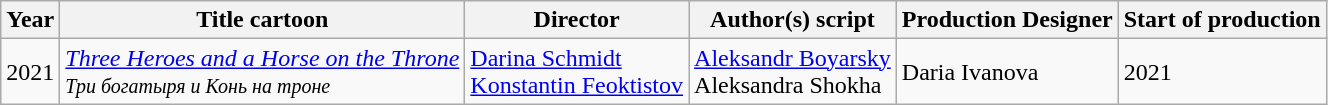<table class="wikitable sortable">
<tr>
<th>Year</th>
<th>Title cartoon</th>
<th>Director</th>
<th>Author(s) script</th>
<th>Production Designer</th>
<th>Start of production</th>
</tr>
<tr>
<td>2021</td>
<td><em><a href='#'>Three Heroes and a Horse on the Throne</a></em><br><small><em>Три богатыря и Конь на троне</em></small></td>
<td><a href='#'>Darina Schmidt</a><br><a href='#'>Konstantin Feoktistov</a></td>
<td><a href='#'>Aleksandr Boyarsky</a><br>Aleksandra Shokha</td>
<td>Daria Ivanova</td>
<td>2021</td>
</tr>
</table>
